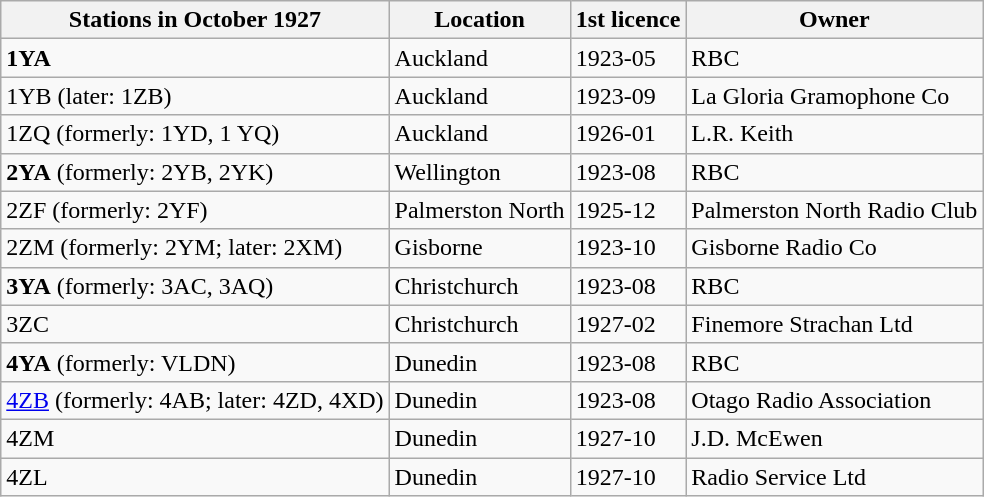<table class="wikitable sortable">
<tr>
<th>Stations in October 1927</th>
<th>Location</th>
<th>1st licence</th>
<th>Owner</th>
</tr>
<tr>
<td><strong>1YA</strong></td>
<td>Auckland</td>
<td>1923-05</td>
<td>RBC</td>
</tr>
<tr>
<td>1YB (later: 1ZB)</td>
<td>Auckland</td>
<td>1923-09</td>
<td>La Gloria Gramophone Co</td>
</tr>
<tr>
<td>1ZQ (formerly: 1YD, 1 YQ)</td>
<td>Auckland</td>
<td>1926-01</td>
<td>L.R. Keith</td>
</tr>
<tr>
<td><strong>2YA</strong> (formerly: 2YB, 2YK)</td>
<td>Wellington</td>
<td>1923-08</td>
<td>RBC</td>
</tr>
<tr>
<td>2ZF (formerly: 2YF)</td>
<td>Palmerston North</td>
<td>1925-12</td>
<td>Palmerston North Radio Club</td>
</tr>
<tr>
<td>2ZM (formerly: 2YM; later: 2XM)</td>
<td>Gisborne</td>
<td>1923-10</td>
<td>Gisborne Radio Co</td>
</tr>
<tr>
<td><strong>3YA</strong> (formerly: 3AC, 3AQ)</td>
<td>Christchurch</td>
<td>1923-08</td>
<td>RBC</td>
</tr>
<tr>
<td>3ZC</td>
<td>Christchurch</td>
<td>1927-02</td>
<td>Finemore Strachan Ltd</td>
</tr>
<tr>
<td><strong>4YA</strong> (formerly: VLDN)</td>
<td>Dunedin</td>
<td>1923-08</td>
<td>RBC</td>
</tr>
<tr>
<td><a href='#'>4ZB</a> (formerly: 4AB; later: 4ZD, 4XD)</td>
<td>Dunedin</td>
<td>1923-08</td>
<td>Otago Radio Association</td>
</tr>
<tr>
<td>4ZM</td>
<td>Dunedin</td>
<td>1927-10</td>
<td>J.D. McEwen</td>
</tr>
<tr>
<td>4ZL</td>
<td>Dunedin</td>
<td>1927-10</td>
<td>Radio Service Ltd</td>
</tr>
</table>
